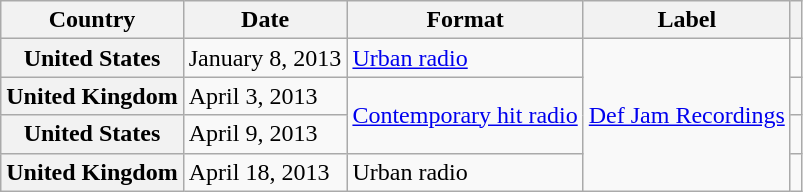<table class="wikitable plainrowheaders">
<tr>
<th scope="col">Country</th>
<th scope="col">Date</th>
<th scope="col">Format</th>
<th scope="col">Label</th>
<th scope="col"></th>
</tr>
<tr>
<th scope="row">United States</th>
<td>January 8, 2013</td>
<td><a href='#'>Urban radio</a></td>
<td rowspan="4"><a href='#'>Def Jam Recordings</a></td>
<td></td>
</tr>
<tr>
<th scope="row">United Kingdom</th>
<td>April 3, 2013</td>
<td rowspan="2"><a href='#'>Contemporary hit radio</a></td>
<td></td>
</tr>
<tr>
<th scope="row">United States</th>
<td>April 9, 2013</td>
<td></td>
</tr>
<tr>
<th scope="row">United Kingdom</th>
<td>April 18, 2013</td>
<td>Urban radio</td>
<td></td>
</tr>
</table>
